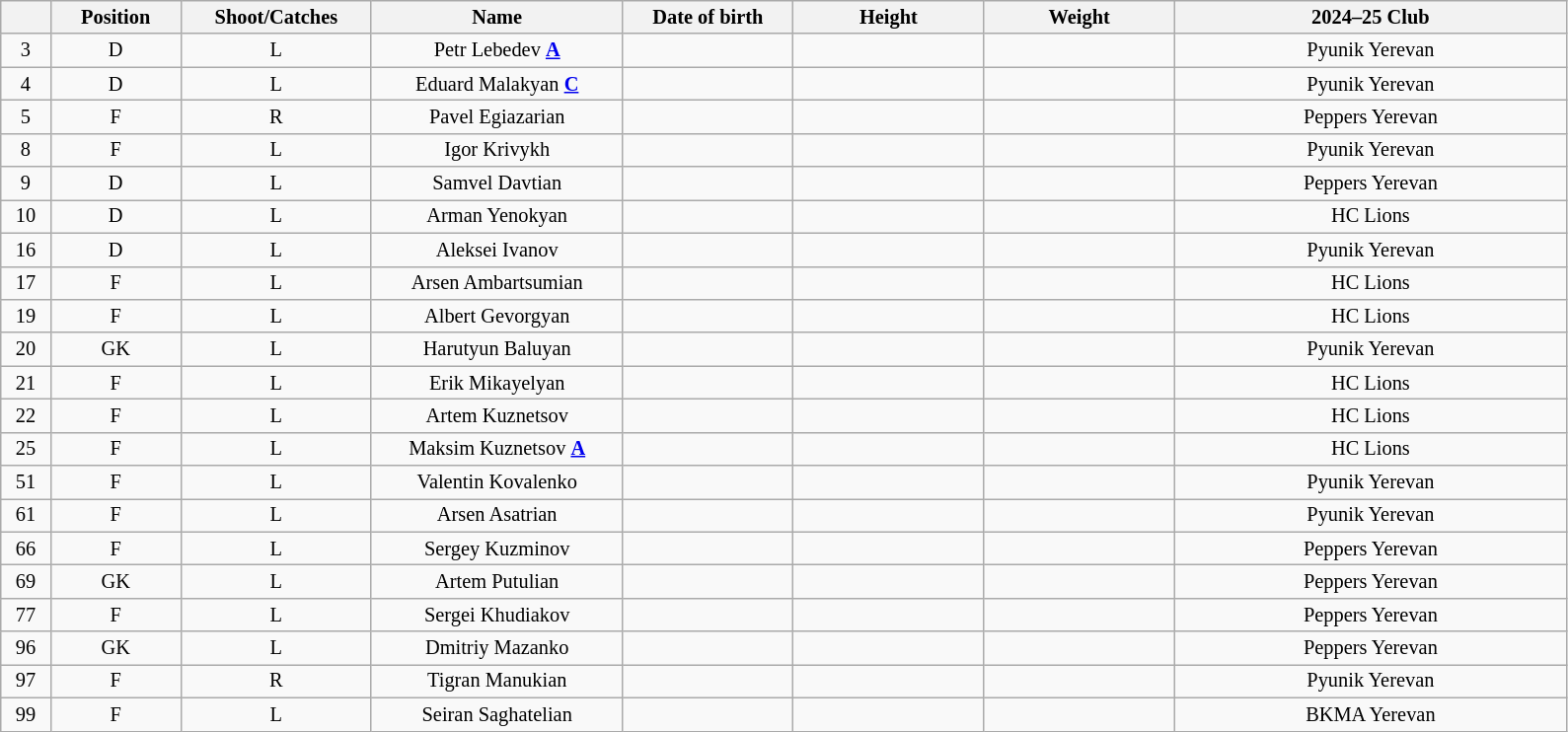<table class="wikitable sortable" style="font-size:85%; text-align:center;">
<tr>
<th style="width:2em"></th>
<th style="width:6em">Position</th>
<th style="width:9em">Shoot/Catches</th>
<th style="width:12em">Name</th>
<th style="width:8em">Date of birth</th>
<th style="width:9em">Height</th>
<th style="width:9em">Weight</th>
<th style="width:19em">2024–25 Club</th>
</tr>
<tr>
<td>3</td>
<td>D</td>
<td>L</td>
<td>Petr Lebedev <strong><a href='#'>A</a></strong></td>
<td></td>
<td></td>
<td></td>
<td> Pyunik Yerevan</td>
</tr>
<tr>
<td>4</td>
<td>D</td>
<td>L</td>
<td>Eduard Malakyan <strong><a href='#'>C</a></strong></td>
<td></td>
<td></td>
<td></td>
<td> Pyunik Yerevan</td>
</tr>
<tr>
<td>5</td>
<td>F</td>
<td>R</td>
<td>Pavel Egiazarian</td>
<td></td>
<td></td>
<td></td>
<td> Peppers Yerevan</td>
</tr>
<tr>
<td>8</td>
<td>F</td>
<td>L</td>
<td>Igor Krivykh</td>
<td></td>
<td></td>
<td></td>
<td> Pyunik Yerevan</td>
</tr>
<tr>
<td>9</td>
<td>D</td>
<td>L</td>
<td>Samvel Davtian</td>
<td></td>
<td></td>
<td></td>
<td> Peppers Yerevan</td>
</tr>
<tr>
<td>10</td>
<td>D</td>
<td>L</td>
<td>Arman Yenokyan</td>
<td></td>
<td></td>
<td></td>
<td> HC Lions</td>
</tr>
<tr>
<td>16</td>
<td>D</td>
<td>L</td>
<td>Aleksei Ivanov</td>
<td></td>
<td></td>
<td></td>
<td> Pyunik Yerevan</td>
</tr>
<tr>
<td>17</td>
<td>F</td>
<td>L</td>
<td>Arsen Ambartsumian</td>
<td></td>
<td></td>
<td></td>
<td> HC Lions</td>
</tr>
<tr>
<td>19</td>
<td>F</td>
<td>L</td>
<td>Albert Gevorgyan</td>
<td></td>
<td></td>
<td></td>
<td> HC Lions</td>
</tr>
<tr>
<td>20</td>
<td>GK</td>
<td>L</td>
<td>Harutyun Baluyan</td>
<td></td>
<td></td>
<td></td>
<td> Pyunik Yerevan</td>
</tr>
<tr>
<td>21</td>
<td>F</td>
<td>L</td>
<td>Erik Mikayelyan</td>
<td></td>
<td></td>
<td></td>
<td> HC Lions</td>
</tr>
<tr>
<td>22</td>
<td>F</td>
<td>L</td>
<td>Artem Kuznetsov</td>
<td></td>
<td></td>
<td></td>
<td> HC Lions</td>
</tr>
<tr>
<td>25</td>
<td>F</td>
<td>L</td>
<td>Maksim Kuznetsov <strong><a href='#'>A</a></strong></td>
<td></td>
<td></td>
<td></td>
<td> HC Lions</td>
</tr>
<tr>
<td>51</td>
<td>F</td>
<td>L</td>
<td>Valentin Kovalenko</td>
<td></td>
<td></td>
<td></td>
<td> Pyunik Yerevan</td>
</tr>
<tr>
<td>61</td>
<td>F</td>
<td>L</td>
<td>Arsen Asatrian</td>
<td></td>
<td></td>
<td></td>
<td> Pyunik Yerevan</td>
</tr>
<tr>
<td>66</td>
<td>F</td>
<td>L</td>
<td>Sergey Kuzminov</td>
<td></td>
<td></td>
<td></td>
<td> Peppers Yerevan</td>
</tr>
<tr>
<td>69</td>
<td>GK</td>
<td>L</td>
<td>Artem Putulian</td>
<td></td>
<td></td>
<td></td>
<td> Peppers Yerevan</td>
</tr>
<tr>
<td>77</td>
<td>F</td>
<td>L</td>
<td>Sergei Khudiakov</td>
<td></td>
<td></td>
<td></td>
<td> Peppers Yerevan</td>
</tr>
<tr>
<td>96</td>
<td>GK</td>
<td>L</td>
<td>Dmitriy Mazanko</td>
<td></td>
<td></td>
<td></td>
<td> Peppers Yerevan</td>
</tr>
<tr>
<td>97</td>
<td>F</td>
<td>R</td>
<td>Tigran Manukian</td>
<td></td>
<td></td>
<td></td>
<td> Pyunik Yerevan</td>
</tr>
<tr>
<td>99</td>
<td>F</td>
<td>L</td>
<td>Seiran Saghatelian</td>
<td></td>
<td></td>
<td></td>
<td> BKMA Yerevan</td>
</tr>
</table>
